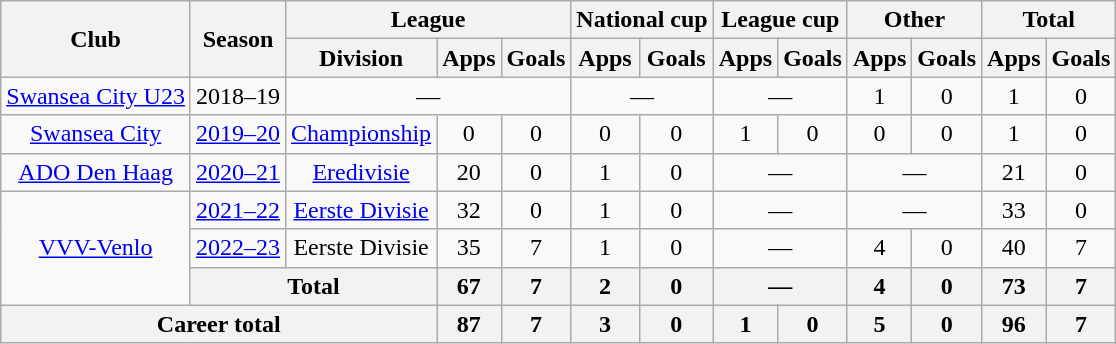<table class="wikitable" style="text-align:center">
<tr>
<th rowspan="2">Club</th>
<th rowspan="2">Season</th>
<th colspan="3">League</th>
<th colspan="2">National cup</th>
<th colspan="2">League cup</th>
<th colspan="2">Other</th>
<th colspan="2">Total</th>
</tr>
<tr>
<th>Division</th>
<th>Apps</th>
<th>Goals</th>
<th>Apps</th>
<th>Goals</th>
<th>Apps</th>
<th>Goals</th>
<th>Apps</th>
<th>Goals</th>
<th>Apps</th>
<th>Goals</th>
</tr>
<tr>
<td><a href='#'>Swansea City U23</a></td>
<td>2018–19</td>
<td colspan="3">—</td>
<td colspan="2">—</td>
<td colspan="2">—</td>
<td>1</td>
<td>0</td>
<td>1</td>
<td>0</td>
</tr>
<tr>
<td><a href='#'>Swansea City</a></td>
<td><a href='#'>2019–20</a></td>
<td><a href='#'>Championship</a></td>
<td>0</td>
<td>0</td>
<td>0</td>
<td>0</td>
<td>1</td>
<td>0</td>
<td>0</td>
<td>0</td>
<td>1</td>
<td>0</td>
</tr>
<tr>
<td><a href='#'>ADO Den Haag</a></td>
<td><a href='#'>2020–21</a></td>
<td><a href='#'>Eredivisie</a></td>
<td>20</td>
<td>0</td>
<td>1</td>
<td>0</td>
<td colspan="2">—</td>
<td colspan="2">—</td>
<td>21</td>
<td>0</td>
</tr>
<tr>
<td rowspan="3"><a href='#'>VVV-Venlo</a></td>
<td><a href='#'>2021–22</a></td>
<td><a href='#'>Eerste Divisie</a></td>
<td>32</td>
<td>0</td>
<td>1</td>
<td>0</td>
<td colspan="2">—</td>
<td colspan="2">—</td>
<td>33</td>
<td>0</td>
</tr>
<tr>
<td><a href='#'>2022–23</a></td>
<td>Eerste Divisie</td>
<td>35</td>
<td>7</td>
<td>1</td>
<td>0</td>
<td colspan="2">—</td>
<td>4</td>
<td>0</td>
<td>40</td>
<td>7</td>
</tr>
<tr>
<th colspan="2">Total</th>
<th>67</th>
<th>7</th>
<th>2</th>
<th>0</th>
<th colspan="2">—</th>
<th>4</th>
<th>0</th>
<th>73</th>
<th>7</th>
</tr>
<tr>
<th colspan="3">Career total</th>
<th>87</th>
<th>7</th>
<th>3</th>
<th>0</th>
<th>1</th>
<th>0</th>
<th>5</th>
<th>0</th>
<th>96</th>
<th>7</th>
</tr>
</table>
